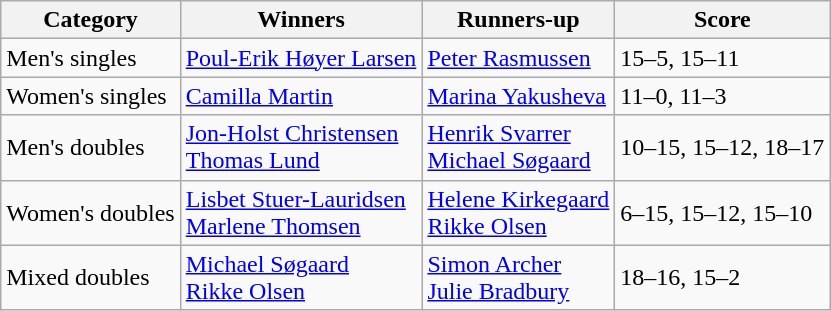<table class="wikitable">
<tr>
<th>Category</th>
<th>Winners</th>
<th>Runners-up</th>
<th>Score</th>
</tr>
<tr>
<td>Men's singles</td>
<td> <a href='#'>Poul-Erik Høyer Larsen</a></td>
<td> <a href='#'>Peter Rasmussen</a></td>
<td>15–5, 15–11</td>
</tr>
<tr>
<td>Women's singles</td>
<td> <a href='#'>Camilla Martin</a></td>
<td> <a href='#'>Marina Yakusheva</a></td>
<td>11–0, 11–3</td>
</tr>
<tr>
<td>Men's doubles</td>
<td> <a href='#'>Jon-Holst Christensen</a><br> <a href='#'>Thomas Lund</a></td>
<td> <a href='#'>Henrik Svarrer</a><br> <a href='#'>Michael Søgaard</a></td>
<td>10–15, 15–12, 18–17</td>
</tr>
<tr>
<td>Women's doubles</td>
<td> <a href='#'>Lisbet Stuer-Lauridsen</a><br> <a href='#'>Marlene Thomsen</a></td>
<td> <a href='#'>Helene Kirkegaard</a><br> <a href='#'>Rikke Olsen</a></td>
<td>6–15, 15–12, 15–10</td>
</tr>
<tr>
<td>Mixed doubles</td>
<td> <a href='#'>Michael Søgaard</a><br> <a href='#'>Rikke Olsen</a></td>
<td> <a href='#'>Simon Archer</a><br> <a href='#'>Julie Bradbury</a></td>
<td>18–16, 15–2</td>
</tr>
</table>
